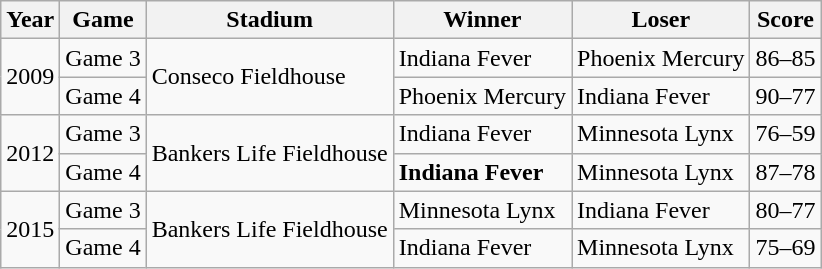<table class="wikitable sortable">
<tr>
<th>Year</th>
<th>Game</th>
<th>Stadium</th>
<th>Winner</th>
<th>Loser</th>
<th>Score</th>
</tr>
<tr>
<td rowspan=2>2009</td>
<td>Game 3</td>
<td rowspan=2>Conseco Fieldhouse</td>
<td>Indiana Fever</td>
<td>Phoenix Mercury</td>
<td>86–85</td>
</tr>
<tr>
<td>Game 4</td>
<td>Phoenix Mercury</td>
<td>Indiana Fever</td>
<td>90–77</td>
</tr>
<tr>
<td rowspan=2>2012</td>
<td>Game 3</td>
<td rowspan=2>Bankers Life Fieldhouse</td>
<td>Indiana Fever</td>
<td>Minnesota Lynx</td>
<td>76–59</td>
</tr>
<tr>
<td>Game 4</td>
<td><strong>Indiana Fever</strong></td>
<td>Minnesota Lynx</td>
<td>87–78</td>
</tr>
<tr>
<td rowspan=2>2015</td>
<td>Game 3</td>
<td rowspan=2>Bankers Life Fieldhouse</td>
<td>Minnesota Lynx</td>
<td>Indiana Fever</td>
<td>80–77</td>
</tr>
<tr>
<td>Game 4</td>
<td>Indiana Fever</td>
<td>Minnesota Lynx</td>
<td>75–69</td>
</tr>
</table>
